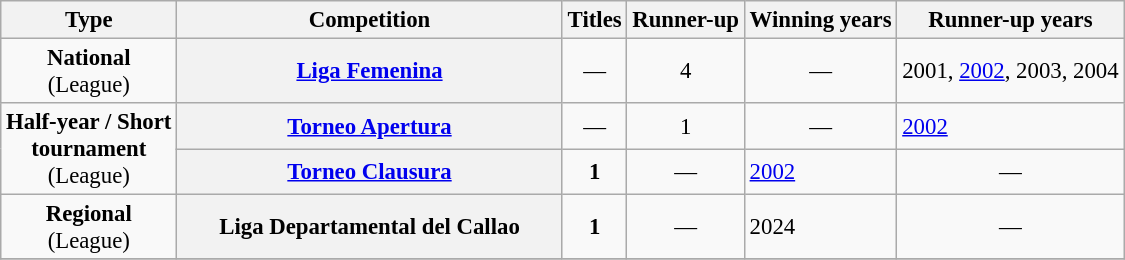<table class="wikitable plainrowheaders" style="font-size:95%; text-align:center;">
<tr>
<th>Type</th>
<th width=250px>Competition</th>
<th>Titles</th>
<th>Runner-up</th>
<th>Winning years</th>
<th>Runner-up years</th>
</tr>
<tr>
<td rowspan=1><strong>National</strong><br>(League)</td>
<th scope=col><a href='#'>Liga Femenina</a></th>
<td style="text-align:center;">—</td>
<td>4</td>
<td style="text-align:center;">—</td>
<td align="left">2001, <a href='#'>2002</a>, 2003, 2004</td>
</tr>
<tr>
<td rowspan=2><strong>Half-year / Short<br>tournament</strong><br>(League)</td>
<th scope=col><a href='#'>Torneo Apertura</a></th>
<td style="text-align:center;">—</td>
<td>1</td>
<td style="text-align:center;">—</td>
<td align="left"><a href='#'>2002</a></td>
</tr>
<tr>
<th scope=col><a href='#'>Torneo Clausura</a></th>
<td><strong>1</strong></td>
<td style="text-align:center;">—</td>
<td align="left"><a href='#'>2002</a></td>
<td style="text-align:center;">—</td>
</tr>
<tr>
<td rowspan=1><strong>Regional</strong><br>(League)</td>
<th scope=col>Liga Departamental del Callao</th>
<td><strong>1</strong></td>
<td style="text-align:center;">—</td>
<td align="left">2024</td>
<td style="text-align:center;">—</td>
</tr>
<tr>
</tr>
</table>
